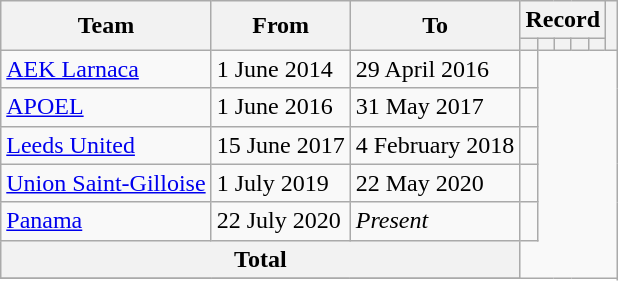<table class=wikitable style="text-align: center">
<tr>
<th rowspan=2>Team</th>
<th rowspan=2>From</th>
<th rowspan=2>To</th>
<th colspan=5>Record</th>
<th rowspan=2></th>
</tr>
<tr>
<th></th>
<th></th>
<th></th>
<th></th>
<th></th>
</tr>
<tr>
<td align=left><a href='#'>AEK Larnaca</a></td>
<td align=left>1 June 2014</td>
<td align=left>29 April 2016<br></td>
<td></td>
</tr>
<tr>
<td align=left><a href='#'>APOEL</a></td>
<td align=left>1 June 2016</td>
<td align=left>31 May 2017<br></td>
<td></td>
</tr>
<tr>
<td align=left><a href='#'>Leeds United</a></td>
<td align=left>15 June 2017</td>
<td align=left>4 February 2018<br></td>
<td></td>
</tr>
<tr>
<td align=left><a href='#'>Union Saint-Gilloise</a></td>
<td align=left>1 July 2019</td>
<td align=left>22 May 2020<br></td>
<td></td>
</tr>
<tr>
<td align=left><a href='#'>Panama</a></td>
<td align=left>22 July 2020</td>
<td align=left><em>Present</em><br></td>
<td></td>
</tr>
<tr>
<th colspan=3>Total<br></th>
</tr>
<tr>
</tr>
</table>
